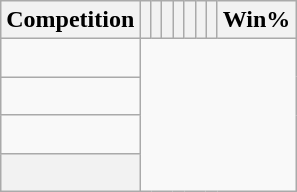<table class="wikitable sortable" style="text-align: center;">
<tr>
<th>Competition</th>
<th></th>
<th></th>
<th></th>
<th></th>
<th></th>
<th></th>
<th></th>
<th>Win%</th>
</tr>
<tr>
<td align="left"><br></td>
</tr>
<tr>
<td align="left"><br></td>
</tr>
<tr>
<td align="left"><br></td>
</tr>
<tr class="sortbottom">
<th><br></th>
</tr>
</table>
